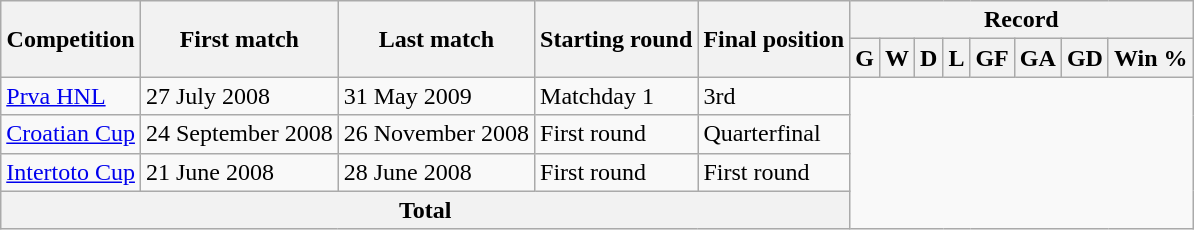<table class="wikitable" style="text-align: center">
<tr>
<th rowspan="2">Competition</th>
<th rowspan="2">First match</th>
<th rowspan="2">Last match</th>
<th rowspan="2">Starting round</th>
<th rowspan="2">Final position</th>
<th colspan="8">Record</th>
</tr>
<tr>
<th>G</th>
<th>W</th>
<th>D</th>
<th>L</th>
<th>GF</th>
<th>GA</th>
<th>GD</th>
<th>Win %</th>
</tr>
<tr>
<td align=left><a href='#'>Prva HNL</a></td>
<td align=left>27 July 2008</td>
<td align=left>31 May 2009</td>
<td align=left>Matchday 1</td>
<td align=left>3rd<br></td>
</tr>
<tr>
<td align=left><a href='#'>Croatian Cup</a></td>
<td align=left>24 September 2008</td>
<td align=left>26 November 2008</td>
<td align=left>First round</td>
<td align=left>Quarterfinal<br></td>
</tr>
<tr>
<td align=left><a href='#'>Intertoto Cup</a></td>
<td align=left>21 June 2008</td>
<td align=left>28 June 2008</td>
<td align=left>First round</td>
<td align=left>First round<br></td>
</tr>
<tr>
<th colspan="5">Total<br></th>
</tr>
</table>
